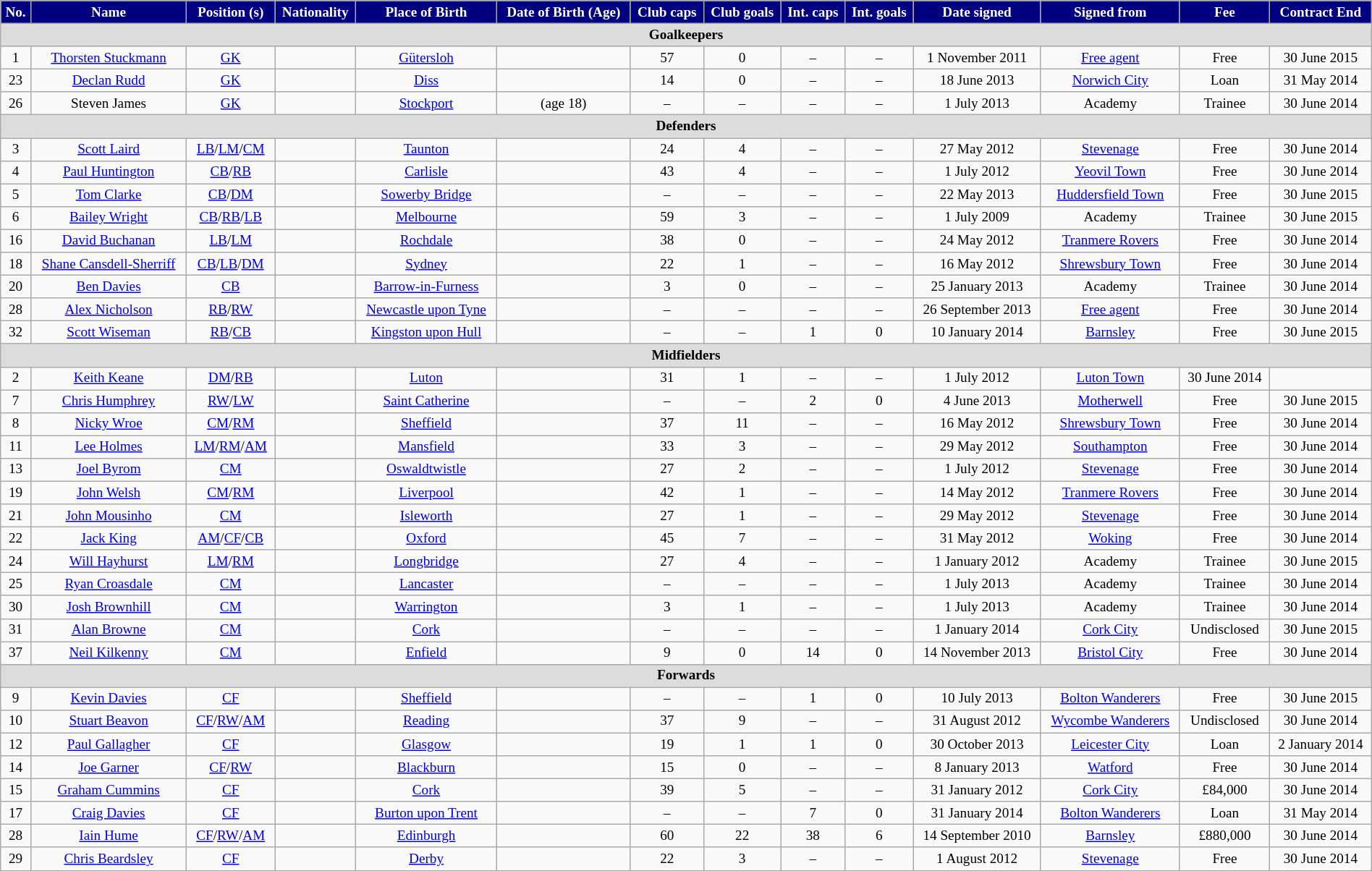<table class="wikitable" style="text-align:center; font-size:80%; width:100%;">
<tr>
<th style="background:navy; color:#fff; text-align:center;">No.</th>
<th style="background:navy; color:#fff; text-align:center;">Name</th>
<th style="background:navy; color:#fff; text-align:center;">Position (s)</th>
<th style="background:navy; color:#fff; text-align:center;">Nationality</th>
<th style="background:navy; color:#fff; text-align:center;">Place of Birth</th>
<th style="background:navy; color:#fff; text-align:center;">Date of Birth (Age)</th>
<th style="background:navy; color:#fff; text-align:center;">Club caps</th>
<th style="background:navy; color:#fff; text-align:center;">Club goals</th>
<th style="background:navy; color:#fff; text-align:center;">Int. caps</th>
<th style="background:navy; color:#fff; text-align:center;">Int. goals</th>
<th style="background:navy; color:#fff; text-align:center;">Date signed</th>
<th style="background:navy; color:#fff; text-align:center;">Signed from</th>
<th style="background:navy; color:#fff; text-align:center;">Fee</th>
<th style="background:navy; color:#fff; text-align:center;">Contract End</th>
</tr>
<tr>
<th colspan="14" style="background:#dcdcdc; text-align:center;">Goalkeepers</th>
</tr>
<tr>
<td>1</td>
<td><a href='#'>Thorsten Stuckmann</a></td>
<td><a href='#'>GK</a></td>
<td></td>
<td><a href='#'>Gütersloh</a></td>
<td></td>
<td>57</td>
<td>0</td>
<td>–</td>
<td>–</td>
<td>1 November 2011</td>
<td><a href='#'>Free agent</a></td>
<td>Free</td>
<td>30 June 2015</td>
</tr>
<tr>
<td>23</td>
<td><a href='#'>Declan Rudd</a></td>
<td><a href='#'>GK</a></td>
<td></td>
<td><a href='#'>Diss</a></td>
<td></td>
<td>14</td>
<td>0</td>
<td>–</td>
<td>–</td>
<td>18 June 2013</td>
<td><a href='#'>Norwich City</a></td>
<td>Loan</td>
<td>31 May 2014</td>
</tr>
<tr>
<td>26</td>
<td>Steven James</td>
<td><a href='#'>GK</a></td>
<td></td>
<td><a href='#'>Stockport</a></td>
<td>(age 18)</td>
<td>–</td>
<td>–</td>
<td>–</td>
<td>–</td>
<td>1 July 2013</td>
<td>Academy</td>
<td>Trainee</td>
<td>30 June 2014</td>
</tr>
<tr>
<th colspan="14" style="background:#dcdcdc; text-align:center;">Defenders</th>
</tr>
<tr>
<td>3</td>
<td><a href='#'>Scott Laird</a></td>
<td><a href='#'>LB</a>/<a href='#'>LM</a>/<a href='#'>CM</a></td>
<td></td>
<td><a href='#'>Taunton</a></td>
<td></td>
<td>24</td>
<td>4</td>
<td>–</td>
<td>–</td>
<td>27 May 2012</td>
<td><a href='#'>Stevenage</a></td>
<td>Free</td>
<td>30 June 2014</td>
</tr>
<tr>
<td>4</td>
<td><a href='#'>Paul Huntington</a></td>
<td><a href='#'>CB</a>/<a href='#'>RB</a></td>
<td></td>
<td><a href='#'>Carlisle</a></td>
<td></td>
<td>43</td>
<td>4</td>
<td>–</td>
<td>–</td>
<td>1 July 2012</td>
<td><a href='#'>Yeovil Town</a></td>
<td>Free</td>
<td>30 June 2014</td>
</tr>
<tr>
<td>5</td>
<td><a href='#'>Tom Clarke</a></td>
<td><a href='#'>CB</a>/<a href='#'>DM</a></td>
<td></td>
<td><a href='#'>Sowerby Bridge</a></td>
<td></td>
<td>–</td>
<td>–</td>
<td>–</td>
<td>–</td>
<td>22 May 2013</td>
<td><a href='#'>Huddersfield Town</a></td>
<td>Free</td>
<td>30 June 2015</td>
</tr>
<tr>
<td>6</td>
<td><a href='#'>Bailey Wright</a></td>
<td><a href='#'>CB</a>/<a href='#'>RB</a>/<a href='#'>LB</a></td>
<td></td>
<td><a href='#'>Melbourne</a></td>
<td></td>
<td>59</td>
<td>3</td>
<td>–</td>
<td>–</td>
<td>1 July 2009</td>
<td>Academy</td>
<td>Trainee</td>
<td>30 June 2015</td>
</tr>
<tr>
<td>16</td>
<td><a href='#'>David Buchanan</a></td>
<td><a href='#'>LB</a>/<a href='#'>LM</a></td>
<td></td>
<td><a href='#'>Rochdale</a></td>
<td></td>
<td>38</td>
<td>0</td>
<td>–</td>
<td>–</td>
<td>24 May 2012</td>
<td><a href='#'>Tranmere Rovers</a></td>
<td>Free</td>
<td>30 June 2014</td>
</tr>
<tr>
<td>18</td>
<td><a href='#'>Shane Cansdell-Sherriff</a></td>
<td><a href='#'>CB</a>/<a href='#'>LB</a>/<a href='#'>DM</a></td>
<td></td>
<td><a href='#'>Sydney</a></td>
<td></td>
<td>22</td>
<td>1</td>
<td>–</td>
<td>–</td>
<td>16 May 2012</td>
<td><a href='#'>Shrewsbury Town</a></td>
<td>Free</td>
<td>30 June 2014</td>
</tr>
<tr>
<td>20</td>
<td><a href='#'>Ben Davies</a></td>
<td><a href='#'>CB</a></td>
<td></td>
<td><a href='#'>Barrow-in-Furness</a></td>
<td></td>
<td>3</td>
<td>0</td>
<td>–</td>
<td>–</td>
<td>25 January 2013</td>
<td>Academy</td>
<td>Trainee</td>
<td>30 June 2014</td>
</tr>
<tr>
<td>28</td>
<td><a href='#'>Alex Nicholson</a></td>
<td><a href='#'>RB</a>/<a href='#'>RW</a></td>
<td></td>
<td><a href='#'>Newcastle upon Tyne</a></td>
<td></td>
<td>–</td>
<td>–</td>
<td>–</td>
<td>–</td>
<td>26 September 2013</td>
<td><a href='#'>Free agent</a></td>
<td>Free</td>
<td>30 June 2014</td>
</tr>
<tr>
<td>32</td>
<td><a href='#'>Scott Wiseman</a></td>
<td><a href='#'>RB</a>/<a href='#'>CB</a></td>
<td></td>
<td><a href='#'>Kingston upon Hull</a></td>
<td></td>
<td>–</td>
<td>–</td>
<td>1</td>
<td>0</td>
<td>10 January 2014</td>
<td><a href='#'>Barnsley</a></td>
<td>Free</td>
<td>30 June 2015</td>
</tr>
<tr>
<th colspan="14" style="background:#dcdcdc; text-align:center;">Midfielders</th>
</tr>
<tr>
<td>2</td>
<td><a href='#'>Keith Keane</a></td>
<td><a href='#'>DM</a>/<a href='#'>RB</a></td>
<td></td>
<td><a href='#'>Luton</a></td>
<td></td>
<td>31</td>
<td>1</td>
<td>–</td>
<td>–</td>
<td>1 July 2012</td>
<td><a href='#'>Luton Town</a></td>
<td>30 June 2014</td>
</tr>
<tr>
<td>7</td>
<td><a href='#'>Chris Humphrey</a></td>
<td><a href='#'>RW</a>/<a href='#'>LW</a></td>
<td></td>
<td><a href='#'>Saint Catherine</a></td>
<td></td>
<td>–</td>
<td>–</td>
<td>2</td>
<td>0</td>
<td>4 June 2013</td>
<td><a href='#'>Motherwell</a></td>
<td>Free</td>
<td>30 June 2015</td>
</tr>
<tr>
<td>8</td>
<td><a href='#'>Nicky Wroe</a></td>
<td><a href='#'>CM</a>/<a href='#'>RM</a></td>
<td></td>
<td><a href='#'>Sheffield</a></td>
<td></td>
<td>37</td>
<td>11</td>
<td>–</td>
<td>–</td>
<td>16 May 2012</td>
<td><a href='#'>Shrewsbury Town</a></td>
<td>Free</td>
<td>30 June 2014</td>
</tr>
<tr>
<td>11</td>
<td><a href='#'>Lee Holmes</a></td>
<td><a href='#'>LM</a>/<a href='#'>RM</a>/<a href='#'>AM</a></td>
<td></td>
<td><a href='#'>Mansfield</a></td>
<td></td>
<td>33</td>
<td>3</td>
<td>–</td>
<td>–</td>
<td>29 May 2012</td>
<td><a href='#'>Southampton</a></td>
<td>Free</td>
<td>30 June 2014</td>
</tr>
<tr>
<td>13</td>
<td><a href='#'>Joel Byrom</a></td>
<td><a href='#'>CM</a></td>
<td></td>
<td><a href='#'>Oswaldtwistle</a></td>
<td></td>
<td>27</td>
<td>2</td>
<td>–</td>
<td>–</td>
<td>1 July 2012</td>
<td><a href='#'>Stevenage</a></td>
<td>Free</td>
<td>30 June 2014</td>
</tr>
<tr>
<td>19</td>
<td><a href='#'>John Welsh</a></td>
<td><a href='#'>CM</a>/<a href='#'>RM</a></td>
<td></td>
<td><a href='#'>Liverpool</a></td>
<td></td>
<td>42</td>
<td>1</td>
<td>–</td>
<td>–</td>
<td>14 May 2012</td>
<td><a href='#'>Tranmere Rovers</a></td>
<td>Free</td>
<td>30 June 2014</td>
</tr>
<tr>
<td>21</td>
<td><a href='#'>John Mousinho</a></td>
<td><a href='#'>CM</a></td>
<td></td>
<td><a href='#'>Isleworth</a></td>
<td></td>
<td>27</td>
<td>1</td>
<td>–</td>
<td>–</td>
<td>29 May 2012</td>
<td><a href='#'>Stevenage</a></td>
<td>Free</td>
<td>30 June 2014</td>
</tr>
<tr>
<td>22</td>
<td><a href='#'>Jack King</a></td>
<td><a href='#'>AM</a>/<a href='#'>CF</a>/<a href='#'>CB</a></td>
<td></td>
<td><a href='#'>Oxford</a></td>
<td></td>
<td>45</td>
<td>7</td>
<td>–</td>
<td>–</td>
<td>31 May 2012</td>
<td><a href='#'>Woking</a></td>
<td>Free</td>
<td>30 June 2014</td>
</tr>
<tr>
<td>24</td>
<td><a href='#'>Will Hayhurst</a></td>
<td><a href='#'>LM</a>/<a href='#'>RM</a></td>
<td></td>
<td><a href='#'>Longbridge</a></td>
<td></td>
<td>27</td>
<td>4</td>
<td>–</td>
<td>–</td>
<td>1 January 2012</td>
<td>Academy</td>
<td>Trainee</td>
<td>30 June 2015</td>
</tr>
<tr>
<td>25</td>
<td><a href='#'>Ryan Croasdale</a></td>
<td><a href='#'>CM</a></td>
<td></td>
<td><a href='#'>Lancaster</a></td>
<td></td>
<td>–</td>
<td>–</td>
<td>–</td>
<td>–</td>
<td>1 July 2013</td>
<td>Academy</td>
<td>Trainee</td>
<td>30 June 2014</td>
</tr>
<tr>
<td>30</td>
<td><a href='#'>Josh Brownhill</a></td>
<td><a href='#'>CM</a></td>
<td></td>
<td><a href='#'>Warrington</a></td>
<td></td>
<td>3</td>
<td>1</td>
<td>–</td>
<td>–</td>
<td>1 July 2013</td>
<td>Academy</td>
<td>Trainee</td>
<td>30 June 2014</td>
</tr>
<tr>
<td>31</td>
<td><a href='#'>Alan Browne</a></td>
<td><a href='#'>CM</a></td>
<td></td>
<td><a href='#'>Cork</a></td>
<td></td>
<td>–</td>
<td>–</td>
<td>–</td>
<td>–</td>
<td>1 January 2014</td>
<td><a href='#'>Cork City</a></td>
<td>Undisclosed</td>
<td>30 June 2015</td>
</tr>
<tr>
<td>37</td>
<td><a href='#'>Neil Kilkenny</a></td>
<td><a href='#'>CM</a></td>
<td></td>
<td><a href='#'>Enfield</a></td>
<td></td>
<td>9</td>
<td>0</td>
<td>14</td>
<td>0</td>
<td>14 November 2013</td>
<td><a href='#'>Bristol City</a></td>
<td>Free</td>
<td>30 June 2014</td>
</tr>
<tr>
<th colspan="14" style="background:#dcdcdc; text-align:center;">Forwards</th>
</tr>
<tr>
<td>9</td>
<td><a href='#'>Kevin Davies</a></td>
<td><a href='#'>CF</a></td>
<td></td>
<td><a href='#'>Sheffield</a></td>
<td></td>
<td>–</td>
<td>–</td>
<td>1</td>
<td>0</td>
<td>10 July 2013</td>
<td><a href='#'>Bolton Wanderers</a></td>
<td>Free</td>
<td>30 June 2015</td>
</tr>
<tr>
<td>10</td>
<td><a href='#'>Stuart Beavon</a></td>
<td><a href='#'>CF</a>/<a href='#'>RW</a>/<a href='#'>AM</a></td>
<td></td>
<td><a href='#'>Reading</a></td>
<td></td>
<td>37</td>
<td>9</td>
<td>–</td>
<td>–</td>
<td>31 August 2012</td>
<td><a href='#'>Wycombe Wanderers</a></td>
<td>Undisclosed</td>
<td>30 June 2014</td>
</tr>
<tr>
<td>12</td>
<td><a href='#'>Paul Gallagher</a></td>
<td><a href='#'>CF</a></td>
<td></td>
<td><a href='#'>Glasgow</a></td>
<td></td>
<td>19</td>
<td>1</td>
<td>1</td>
<td>0</td>
<td>30 October 2013</td>
<td><a href='#'>Leicester City</a></td>
<td>Loan</td>
<td>2 January 2014</td>
</tr>
<tr>
<td>14</td>
<td><a href='#'>Joe Garner</a></td>
<td><a href='#'>CF</a>/<a href='#'>RW</a></td>
<td></td>
<td><a href='#'>Blackburn</a></td>
<td></td>
<td>15</td>
<td>0</td>
<td>–</td>
<td>–</td>
<td>8 January 2013</td>
<td><a href='#'>Watford</a></td>
<td>Free</td>
<td>30 June 2014</td>
</tr>
<tr>
<td>15</td>
<td><a href='#'>Graham Cummins</a></td>
<td><a href='#'>CF</a></td>
<td></td>
<td><a href='#'>Cork</a></td>
<td></td>
<td>39</td>
<td>5</td>
<td>–</td>
<td>–</td>
<td>31 January 2012</td>
<td><a href='#'>Cork City</a></td>
<td>£84,000</td>
<td>30 June 2014</td>
</tr>
<tr>
<td>17</td>
<td><a href='#'>Craig Davies</a></td>
<td><a href='#'>CF</a></td>
<td></td>
<td><a href='#'>Burton upon Trent</a></td>
<td></td>
<td>–</td>
<td>–</td>
<td>7</td>
<td>0</td>
<td>31 January 2014</td>
<td><a href='#'>Bolton Wanderers</a></td>
<td>Loan</td>
<td>31 May 2014</td>
</tr>
<tr>
<td>28</td>
<td><a href='#'>Iain Hume</a></td>
<td><a href='#'>CF</a>/<a href='#'>RW</a>/<a href='#'>AM</a></td>
<td></td>
<td><a href='#'>Edinburgh</a></td>
<td></td>
<td>60</td>
<td>22</td>
<td>38</td>
<td>6</td>
<td>14 September 2010</td>
<td><a href='#'>Barnsley</a></td>
<td>£880,000</td>
<td>30 June 2014</td>
</tr>
<tr>
<td>29</td>
<td><a href='#'>Chris Beardsley</a></td>
<td><a href='#'>CF</a></td>
<td></td>
<td><a href='#'>Derby</a></td>
<td></td>
<td>22</td>
<td>3</td>
<td>–</td>
<td>–</td>
<td>1 August 2012</td>
<td><a href='#'>Stevenage</a></td>
<td>Free</td>
<td>30 June 2014</td>
</tr>
</table>
